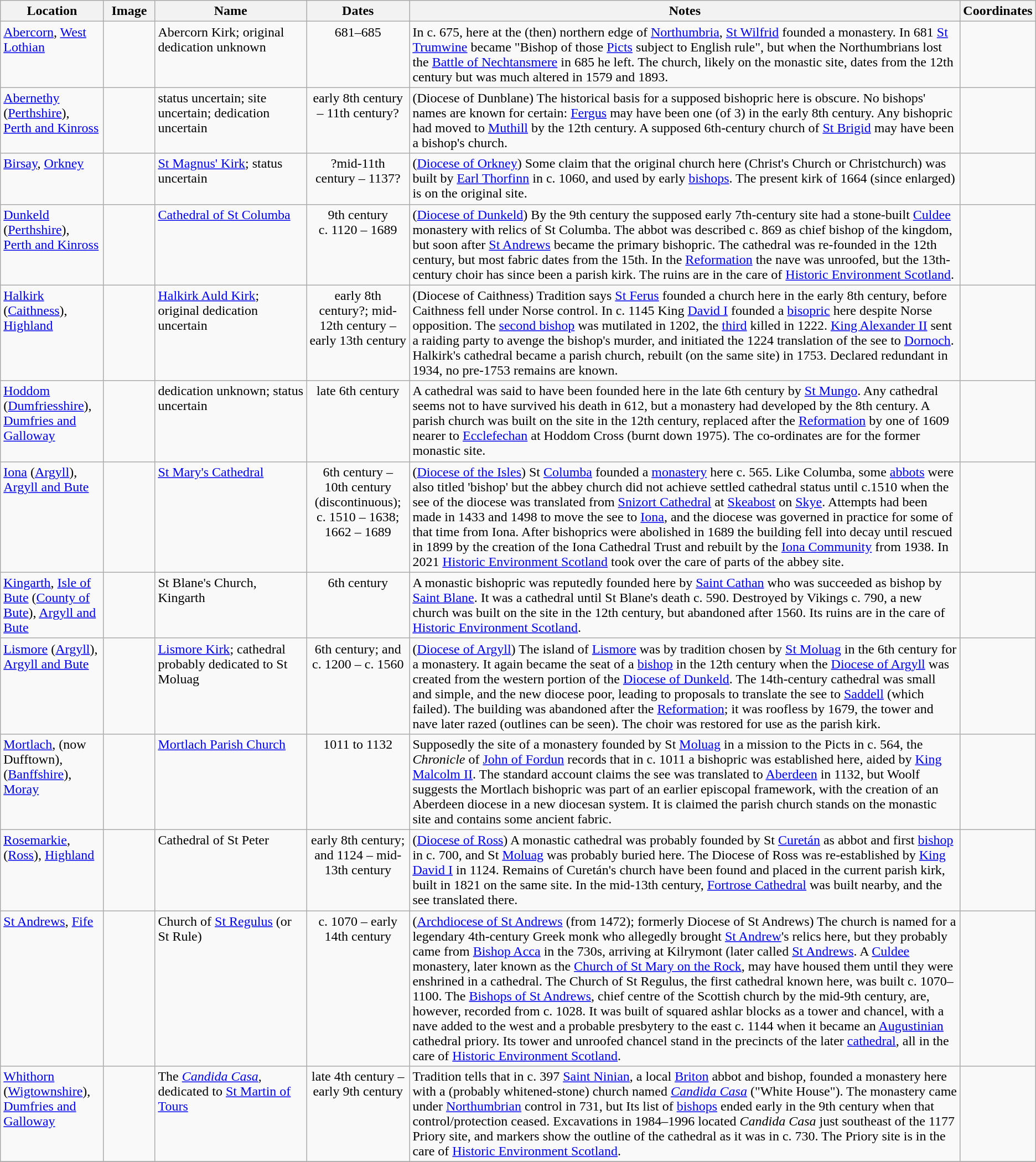<table class="wikitable">
<tr>
<th width=10%>Location</th>
<th width=5%>Image</th>
<th width=15%>Name</th>
<th width=10%>Dates</th>
<th width=55%>Notes</th>
<th width=5%>Coordinates</th>
</tr>
<tr valign=top>
<td><a href='#'>Abercorn</a>, <a href='#'>West Lothian</a></td>
<td> </td>
<td>Abercorn Kirk; original dedication unknown</td>
<td style="text-align:center">681–685</td>
<td>In c. 675, here at the (then) northern edge of <a href='#'>Northumbria</a>, <a href='#'>St Wilfrid</a> founded a monastery. In 681 <a href='#'>St Trumwine</a> became "Bishop of those <a href='#'>Picts</a> subject to English rule", but when the Northumbrians lost the <a href='#'>Battle of Nechtansmere</a> in 685 he left. The church, likely on the monastic site, dates from the 12th century but was much altered in 1579 and 1893.</td>
<td style="font-size:smaller"></td>
</tr>
<tr valign=top>
<td><a href='#'>Abernethy</a> (<a href='#'>Perthshire</a>), <a href='#'>Perth and Kinross</a></td>
<td></td>
<td>status uncertain; site uncertain; dedication uncertain</td>
<td style="text-align:center">early 8th century – 11th century?</td>
<td>(Diocese of Dunblane) The historical basis for a supposed bishopric here is obscure. No bishops' names are known for certain: <a href='#'>Fergus</a> may have been one (of 3) in the early 8th century. Any bishopric had moved to <a href='#'>Muthill</a> by the 12th century. A supposed 6th-century church of <a href='#'>St Brigid</a> may have been a bishop's church.</td>
<td style="font-size:smaller"></td>
</tr>
<tr valign=top>
<td><a href='#'>Birsay</a>, <a href='#'>Orkney</a></td>
<td> </td>
<td><a href='#'>St Magnus' Kirk</a>; status uncertain</td>
<td style="text-align:center">?mid-11th century – 1137?</td>
<td>(<a href='#'>Diocese of Orkney</a>) Some claim that the original church here (Christ's Church or Christchurch) was built by <a href='#'>Earl Thorfinn</a> in c. 1060, and used by early <a href='#'>bishops</a>. The present kirk of 1664 (since enlarged) is on the original site.</td>
<td style="font-size:smaller"></td>
</tr>
<tr valign=top>
<td><a href='#'>Dunkeld</a> (<a href='#'>Perthshire</a>), <a href='#'>Perth and Kinross</a></td>
<td><br> </td>
<td><a href='#'>Cathedral of St Columba</a></td>
<td style="text-align:center">9th century<br> c. 1120 – 1689</td>
<td>(<a href='#'>Diocese of Dunkeld</a>) By the 9th century the supposed early 7th-century site had a stone-built <a href='#'>Culdee</a> monastery with relics of St Columba. The abbot was described c. 869 as chief bishop of the kingdom, but soon after <a href='#'>St Andrews</a> became the primary bishopric. The cathedral was re-founded in the 12th century, but most fabric dates from the 15th. In the <a href='#'>Reformation</a> the nave was unroofed, but the 13th-century choir has since been a parish kirk. The ruins are in the care of <a href='#'>Historic Environment Scotland</a>.</td>
<td style="font-size:smaller"></td>
</tr>
<tr valign=top>
<td><a href='#'>Halkirk</a> (<a href='#'>Caithness</a>), <a href='#'>Highland</a></td>
<td></td>
<td><a href='#'>Halkirk Auld Kirk</a>; original dedication uncertain</td>
<td style="text-align:center">early 8th century?; mid-12th century – early 13th century</td>
<td>(Diocese of Caithness) Tradition says <a href='#'>St Ferus</a> founded a church here in the early 8th century, before Caithness fell under Norse control. In c. 1145 King <a href='#'>David I</a> founded a <a href='#'>bisopric</a> here despite Norse opposition. The <a href='#'>second bishop</a> was mutilated in 1202, the <a href='#'>third</a> killed in 1222. <a href='#'>King Alexander II</a> sent a raiding party to avenge the bishop's murder, and initiated the 1224 translation of the see to <a href='#'>Dornoch</a>. Halkirk's cathedral became a parish church, rebuilt (on the same site) in 1753. Declared redundant in 1934, no pre-1753 remains are known.</td>
<td style="font-size:smaller"></td>
</tr>
<tr valign=top>
<td><a href='#'>Hoddom</a> (<a href='#'>Dumfriesshire</a>), <a href='#'>Dumfries and Galloway</a></td>
<td></td>
<td>dedication unknown; status uncertain</td>
<td style="text-align:center">late 6th century</td>
<td>A cathedral was said to have been founded here in the late 6th century by <a href='#'>St Mungo</a>. Any cathedral seems not to have survived his death in 612, but a monastery had developed by the 8th century. A parish church was built on the site in the 12th century, replaced after the <a href='#'>Reformation</a> by one of 1609 nearer to <a href='#'>Ecclefechan</a> at Hoddom Cross (burnt down 1975). The co-ordinates are for the former monastic site.</td>
<td style="font-size:smaller"></td>
</tr>
<tr valign=top>
<td><a href='#'>Iona</a> (<a href='#'>Argyll</a>), <a href='#'>Argyll and Bute</a></td>
<td> </td>
<td><a href='#'>St Mary's Cathedral</a></td>
<td style="text-align:center">6th century – 10th century (discontinuous); c. 1510 – 1638; 1662 – 1689</td>
<td>(<a href='#'>Diocese of the Isles</a>) St <a href='#'>Columba</a> founded a <a href='#'>monastery</a> here c. 565. Like Columba, some <a href='#'>abbots</a> were also titled 'bishop' but the abbey church did not achieve settled cathedral status until c.1510 when the see of the diocese was translated from <a href='#'>Snizort Cathedral</a> at <a href='#'>Skeabost</a> on <a href='#'>Skye</a>. Attempts had been made in 1433 and 1498 to move the see to <a href='#'>Iona</a>, and the diocese was governed in practice for some of that time from Iona. After bishoprics were abolished in 1689 the building fell into decay until rescued in 1899 by the creation of the Iona Cathedral Trust and rebuilt by the <a href='#'>Iona Community</a> from 1938. In 2021 <a href='#'>Historic Environment Scotland</a> took over the care of parts of the abbey site.</td>
<td style="font-size:smaller"></td>
</tr>
<tr valign=top>
<td><a href='#'>Kingarth</a>, <a href='#'>Isle of Bute</a> (<a href='#'>County of Bute</a>), <a href='#'>Argyll and Bute</a></td>
<td></td>
<td>St Blane's Church, Kingarth</td>
<td style="text-align:center">6th century</td>
<td>A monastic bishopric was reputedly founded here by <a href='#'>Saint Cathan</a> who was succeeded as bishop by <a href='#'>Saint Blane</a>. It was a cathedral until St Blane's death c. 590. Destroyed by Vikings c. 790, a new church was built on the site in the 12th century, but abandoned after 1560. Its ruins are in the care of <a href='#'>Historic Environment Scotland</a>.</td>
<td style="font-size:smaller"></td>
</tr>
<tr valign=top>
<td><a href='#'>Lismore</a> (<a href='#'>Argyll</a>), <a href='#'>Argyll and Bute</a></td>
<td></td>
<td><a href='#'>Lismore Kirk</a>; cathedral probably dedicated to St Moluag</td>
<td style="text-align:center">6th century; and c. 1200 – c. 1560</td>
<td>(<a href='#'>Diocese of Argyll</a>) The island of <a href='#'>Lismore</a> was by tradition chosen by <a href='#'>St Moluag</a> in the 6th century for a monastery. It again became the seat of a <a href='#'>bishop</a> in the 12th century when the <a href='#'>Diocese of Argyll</a> was created from the western portion of the <a href='#'>Diocese of Dunkeld</a>. The 14th-century cathedral was small and simple, and the new diocese poor, leading to proposals to translate the see to <a href='#'>Saddell</a> (which failed). The building was abandoned after the <a href='#'>Reformation</a>; it was roofless by 1679, the tower and nave later razed (outlines can be seen). The choir was restored for use as the parish kirk.</td>
<td style="font-size:smaller"></td>
</tr>
<tr valign=top>
<td><a href='#'>Mortlach</a>, (now Dufftown), (<a href='#'>Banffshire</a>), <a href='#'>Moray</a></td>
<td><br></td>
<td><a href='#'>Mortlach Parish Church</a></td>
<td style="text-align:center">1011 to 1132</td>
<td>Supposedly the site of a monastery founded by St <a href='#'>Moluag</a> in a mission to the Picts in c. 564, the <em>Chronicle</em> of <a href='#'>John of Fordun</a> records that in c. 1011 a bishopric was established here, aided by <a href='#'>King Malcolm II</a>. The standard account claims the see was translated to <a href='#'>Aberdeen</a> in 1132, but Woolf suggests the Mortlach bishopric was part of an earlier episcopal framework, with the creation of an Aberdeen diocese in a new diocesan system. It is claimed the parish church stands on the monastic site and contains some ancient fabric.</td>
<td style="font-size:smaller"></td>
</tr>
<tr valign=top>
<td><a href='#'>Rosemarkie</a>, (<a href='#'>Ross</a>), <a href='#'>Highland</a></td>
<td></td>
<td>Cathedral of St Peter</td>
<td style="text-align:center">early 8th century; and 1124 – mid-13th century</td>
<td>(<a href='#'>Diocese of Ross</a>) A monastic cathedral was probably founded by St <a href='#'>Curetán</a> as abbot and first <a href='#'>bishop</a> in c. 700, and St <a href='#'>Moluag</a> was probably buried here. The Diocese of Ross was re-established by <a href='#'>King David I</a> in 1124. Remains of Curetán's church have been found and placed in the current parish kirk, built in 1821 on the same site. In the mid-13th century, <a href='#'>Fortrose Cathedral</a> was built nearby, and the see translated there.</td>
<td style="font-size:smaller"></td>
</tr>
<tr valign=top>
<td><a href='#'>St Andrews</a>, <a href='#'>Fife</a></td>
<td></td>
<td>Church of <a href='#'>St Regulus</a> (or St Rule)</td>
<td style="text-align:center">c. 1070 – early 14th century</td>
<td>(<a href='#'>Archdiocese of St Andrews</a> (from 1472); formerly Diocese of St Andrews) The church is named for a legendary 4th-century Greek monk who allegedly brought <a href='#'>St Andrew</a>'s relics here, but they probably came from <a href='#'>Bishop Acca</a> in the 730s, arriving at Kilrymont (later called <a href='#'>St Andrews</a>. A <a href='#'>Culdee</a> monastery, later known as the <a href='#'>Church of St Mary on the Rock</a>, may have housed them until they were enshrined in a cathedral. The Church of St Regulus, the first cathedral known here, was built c. 1070–1100. The <a href='#'>Bishops of St Andrews</a>, chief centre of the Scottish church by the mid-9th century, are, however, recorded from c. 1028. It was built of squared ashlar blocks as a tower and chancel, with a nave added to the west and a probable presbytery to the east c. 1144 when it became an <a href='#'>Augustinian</a> cathedral priory. Its tower and unroofed chancel stand in the precincts of the later <a href='#'>cathedral</a>, all in the care of <a href='#'>Historic Environment Scotland</a>.</td>
<td style="font-size:smaller"></td>
</tr>
<tr valign=top>
<td><a href='#'>Whithorn</a> (<a href='#'>Wigtownshire</a>), <a href='#'>Dumfries and Galloway</a></td>
<td></td>
<td>The <em><a href='#'>Candida Casa</a></em>, dedicated to <a href='#'>St Martin of Tours</a></td>
<td style="text-align:center">late 4th century –  early 9th century</td>
<td>Tradition tells that in c. 397 <a href='#'>Saint Ninian</a>, a local <a href='#'>Briton</a> abbot and bishop, founded a monastery here with a (probably whitened-stone) church named <em><a href='#'>Candida Casa</a></em> ("White House"). The monastery came under <a href='#'>Northumbrian</a> control in 731, but Its list of <a href='#'>bishops</a> ended early in the 9th century when that control/protection ceased. Excavations in 1984–1996 located <em>Candida Casa</em> just southeast of the 1177 Priory site, and markers show the outline of the cathedral as it was in c. 730. The Priory site is in the care of <a href='#'>Historic Environment Scotland</a>.</td>
<td style="font-size:smaller"></td>
</tr>
<tr>
</tr>
</table>
